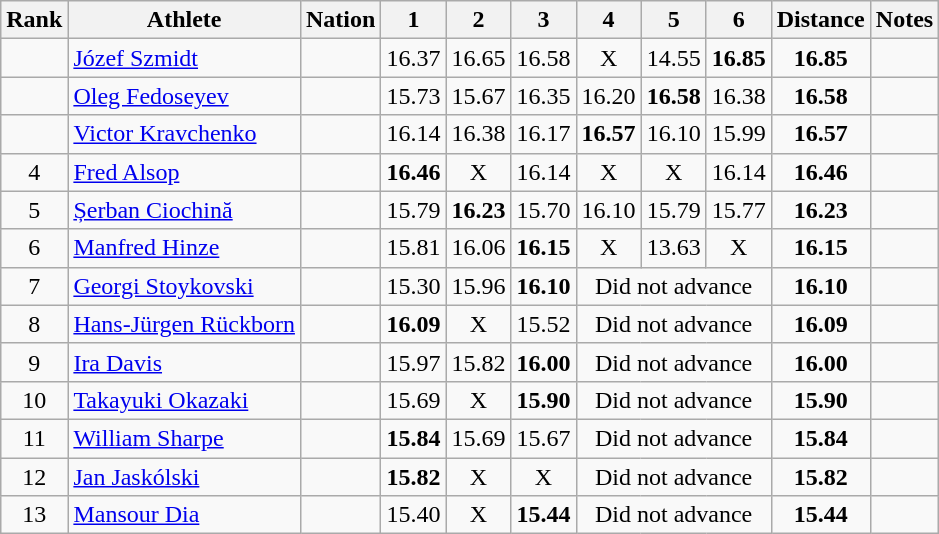<table class="wikitable sortable" style="text-align:center">
<tr>
<th>Rank</th>
<th>Athlete</th>
<th>Nation</th>
<th>1</th>
<th>2</th>
<th>3</th>
<th>4</th>
<th>5</th>
<th>6</th>
<th>Distance</th>
<th>Notes</th>
</tr>
<tr>
<td></td>
<td align=left><a href='#'>Józef Szmidt</a></td>
<td align=left></td>
<td>16.37</td>
<td>16.65</td>
<td>16.58</td>
<td data-sort-value=1.00>X</td>
<td>14.55</td>
<td><strong>16.85</strong> </td>
<td><strong>16.85</strong></td>
<td></td>
</tr>
<tr>
<td></td>
<td align=left><a href='#'>Oleg Fedoseyev</a></td>
<td align=left></td>
<td>15.73</td>
<td>15.67</td>
<td>16.35</td>
<td>16.20</td>
<td><strong>16.58</strong></td>
<td>16.38</td>
<td><strong>16.58</strong></td>
<td></td>
</tr>
<tr>
<td></td>
<td align=left><a href='#'>Victor Kravchenko</a></td>
<td align=left></td>
<td>16.14</td>
<td>16.38</td>
<td>16.17</td>
<td><strong>16.57</strong></td>
<td>16.10</td>
<td>15.99</td>
<td><strong>16.57</strong></td>
<td></td>
</tr>
<tr>
<td>4</td>
<td align=left><a href='#'>Fred Alsop</a></td>
<td align=left></td>
<td><strong>16.46</strong></td>
<td data-sort-value=1.00>X</td>
<td>16.14</td>
<td data-sort-value=1.00>X</td>
<td data-sort-value=1.00>X</td>
<td>16.14</td>
<td><strong>16.46</strong></td>
<td></td>
</tr>
<tr>
<td>5</td>
<td align=left><a href='#'>Șerban Ciochină</a></td>
<td align=left></td>
<td>15.79</td>
<td><strong>16.23</strong></td>
<td>15.70</td>
<td>16.10</td>
<td>15.79</td>
<td>15.77</td>
<td><strong>16.23</strong></td>
<td></td>
</tr>
<tr>
<td>6</td>
<td align=left><a href='#'>Manfred Hinze</a></td>
<td align=left></td>
<td>15.81</td>
<td>16.06</td>
<td><strong>16.15</strong></td>
<td data-sort-value=1.00>X</td>
<td>13.63</td>
<td data-sort-value=1.00>X</td>
<td><strong>16.15</strong></td>
<td></td>
</tr>
<tr>
<td>7</td>
<td align=left><a href='#'>Georgi Stoykovski</a></td>
<td align=left></td>
<td>15.30</td>
<td>15.96</td>
<td><strong>16.10</strong></td>
<td colspan=3 data-sort-value=0.00>Did not advance</td>
<td><strong>16.10</strong></td>
<td></td>
</tr>
<tr>
<td>8</td>
<td align=left><a href='#'>Hans-Jürgen Rückborn</a></td>
<td align=left></td>
<td><strong>16.09</strong></td>
<td data-sort-value=1.00>X</td>
<td>15.52</td>
<td colspan=3 data-sort-value=0.00>Did not advance</td>
<td><strong>16.09</strong></td>
<td></td>
</tr>
<tr>
<td>9</td>
<td align=left><a href='#'>Ira Davis</a></td>
<td align=left></td>
<td>15.97</td>
<td>15.82</td>
<td><strong>16.00</strong></td>
<td colspan=3 data-sort-value=0.00>Did not advance</td>
<td><strong>16.00</strong></td>
<td></td>
</tr>
<tr>
<td>10</td>
<td align=left><a href='#'>Takayuki Okazaki</a></td>
<td align=left></td>
<td>15.69</td>
<td data-sort-value=1.00>X</td>
<td><strong>15.90</strong></td>
<td colspan=3 data-sort-value=0.00>Did not advance</td>
<td><strong>15.90</strong></td>
<td></td>
</tr>
<tr>
<td>11</td>
<td align=left><a href='#'>William Sharpe</a></td>
<td align=left></td>
<td><strong>15.84</strong></td>
<td>15.69</td>
<td>15.67</td>
<td colspan=3 data-sort-value=0.00>Did not advance</td>
<td><strong>15.84</strong></td>
<td></td>
</tr>
<tr>
<td>12</td>
<td align=left><a href='#'>Jan Jaskólski</a></td>
<td align=left></td>
<td><strong>15.82</strong></td>
<td data-sort-value=1.00>X</td>
<td data-sort-value=1.00>X</td>
<td colspan=3 data-sort-value=0.00>Did not advance</td>
<td><strong>15.82</strong></td>
<td></td>
</tr>
<tr>
<td>13</td>
<td align=left><a href='#'>Mansour Dia</a></td>
<td align=left></td>
<td>15.40</td>
<td data-sort-value=1.00>X</td>
<td><strong>15.44</strong></td>
<td colspan=3 data-sort-value=0.00>Did not advance</td>
<td><strong>15.44</strong></td>
<td></td>
</tr>
</table>
